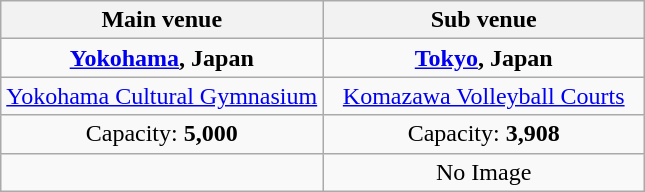<table class="wikitable" style="text-align:center">
<tr>
<th width=50%>Main venue</th>
<th width=50%>Sub venue</th>
</tr>
<tr>
<td> <strong><a href='#'>Yokohama</a>, Japan</strong></td>
<td> <strong><a href='#'>Tokyo</a>, Japan</strong></td>
</tr>
<tr>
<td><a href='#'>Yokohama Cultural Gymnasium</a></td>
<td><a href='#'>Komazawa Volleyball Courts</a></td>
</tr>
<tr>
<td>Capacity: <strong>5,000</strong></td>
<td>Capacity: <strong>3,908</strong></td>
</tr>
<tr>
<td></td>
<td>No Image</td>
</tr>
</table>
